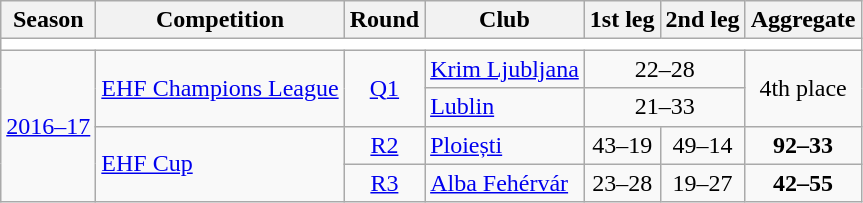<table class="wikitable">
<tr>
<th>Season</th>
<th>Competition</th>
<th>Round</th>
<th>Club</th>
<th>1st leg</th>
<th>2nd leg</th>
<th>Aggregate</th>
</tr>
<tr>
<td colspan="7" bgcolor=white></td>
</tr>
<tr>
<td rowspan="4"><a href='#'>2016–17</a></td>
<td rowspan="2"><a href='#'>EHF Champions League</a></td>
<td rowspan="2" style="text-align:center;"><a href='#'>Q1</a></td>
<td> <a href='#'>Krim Ljubljana</a></td>
<td colspan="2" style="text-align:center;">22–28</td>
<td rowspan="2" style="text-align:center;">4th place</td>
</tr>
<tr>
<td> <a href='#'>Lublin</a></td>
<td colspan="2" style="text-align:center;">21–33</td>
</tr>
<tr>
<td rowspan="2"><a href='#'>EHF Cup</a></td>
<td style="text-align:center;"><a href='#'>R2</a></td>
<td> <a href='#'>Ploiești</a></td>
<td style="text-align:center;">43–19</td>
<td style="text-align:center;">49–14</td>
<td style="text-align:center;"><strong>92–33</strong></td>
</tr>
<tr>
<td style="text-align:center;"><a href='#'>R3</a></td>
<td> <a href='#'>Alba Fehérvár</a></td>
<td style="text-align:center;">23–28</td>
<td style="text-align:center;">19–27</td>
<td style="text-align:center;"><strong>42–55</strong></td>
</tr>
</table>
